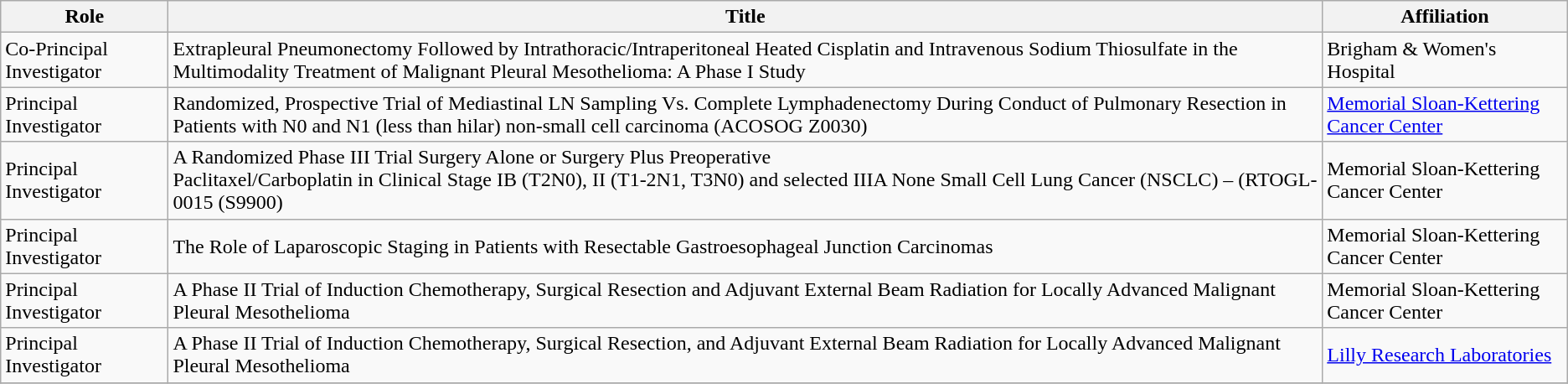<table class="wikitable">
<tr>
<th>Role</th>
<th>Title</th>
<th>Affiliation</th>
</tr>
<tr>
<td>Co-Principal Investigator</td>
<td>Extrapleural Pneumonectomy Followed by Intrathoracic/Intraperitoneal Heated Cisplatin and Intravenous Sodium Thiosulfate in the Multimodality Treatment of Malignant Pleural Mesothelioma: A Phase I Study</td>
<td>Brigham & Women's Hospital</td>
</tr>
<tr>
<td>Principal Investigator</td>
<td>Randomized, Prospective Trial of Mediastinal LN Sampling Vs. Complete Lymphadenectomy During Conduct of Pulmonary Resection in Patients with N0 and N1 (less than hilar) non-small cell carcinoma (ACOSOG Z0030)</td>
<td><a href='#'>Memorial Sloan-Kettering Cancer Center</a></td>
</tr>
<tr>
<td>Principal Investigator</td>
<td>A Randomized Phase III Trial Surgery Alone or Surgery Plus Preoperative<br>Paclitaxel/Carboplatin in Clinical Stage IB (T2N0), II (T1-2N1, T3N0) and selected IIIA None Small Cell Lung Cancer (NSCLC) – (RTOGL-0015 (S9900)</td>
<td>Memorial Sloan-Kettering Cancer Center</td>
</tr>
<tr>
<td>Principal Investigator</td>
<td>The Role of Laparoscopic Staging in Patients with Resectable Gastroesophageal Junction Carcinomas</td>
<td>Memorial Sloan-Kettering Cancer Center</td>
</tr>
<tr>
<td>Principal Investigator</td>
<td>A Phase II Trial of Induction Chemotherapy, Surgical Resection and Adjuvant External Beam Radiation for Locally Advanced Malignant Pleural Mesothelioma</td>
<td>Memorial Sloan-Kettering Cancer Center</td>
</tr>
<tr>
<td>Principal Investigator</td>
<td>A Phase II Trial of Induction Chemotherapy, Surgical Resection, and Adjuvant External Beam Radiation for Locally Advanced Malignant Pleural Mesothelioma</td>
<td><a href='#'>Lilly Research Laboratories</a></td>
</tr>
<tr>
</tr>
</table>
